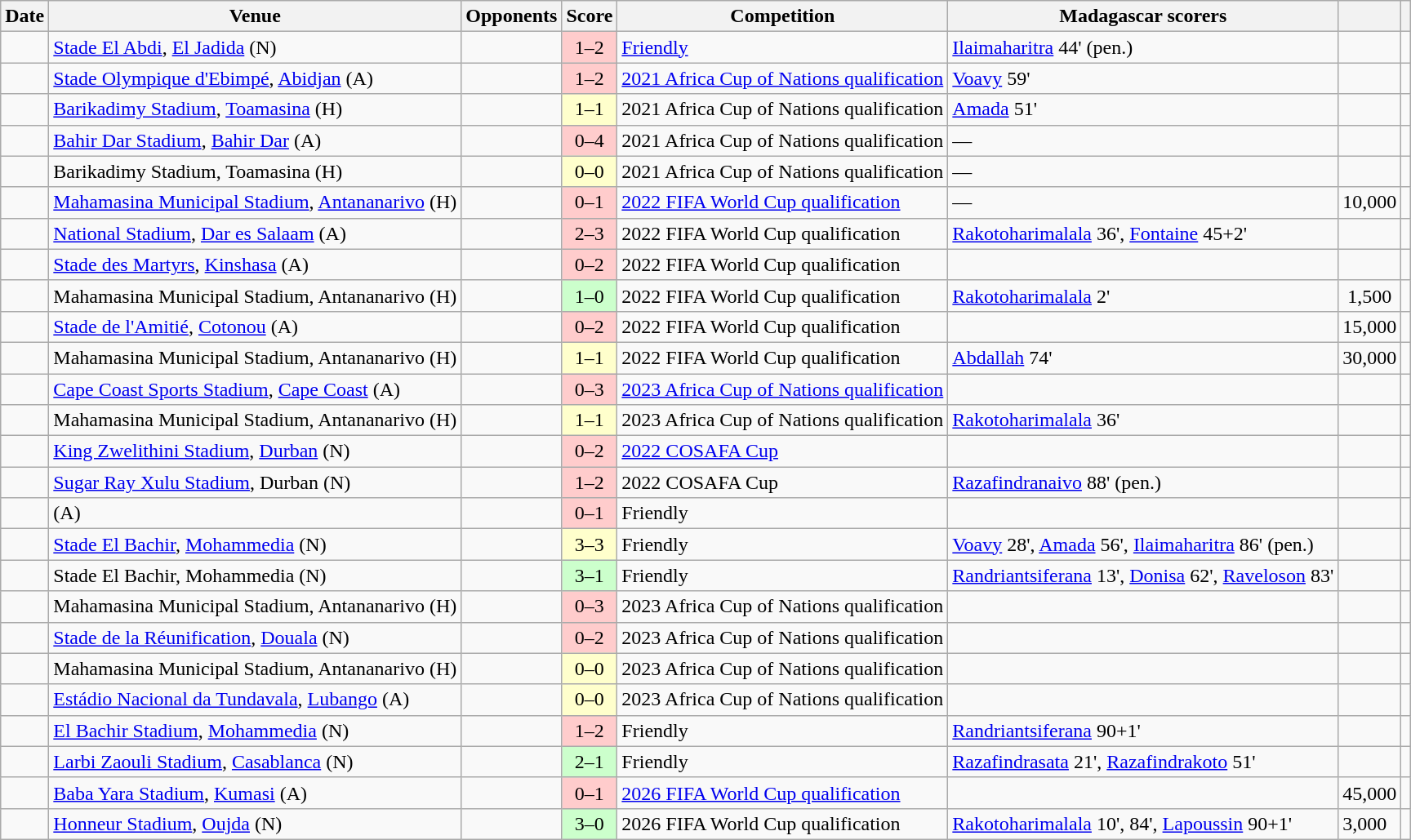<table class="wikitable sortable">
<tr>
<th>Date</th>
<th>Venue</th>
<th>Opponents</th>
<th>Score</th>
<th>Competition</th>
<th class=unsortable>Madagascar scorers</th>
<th></th>
<th class=unsortable></th>
</tr>
<tr>
<td></td>
<td><a href='#'>Stade El Abdi</a>, <a href='#'>El Jadida</a> (N)</td>
<td></td>
<td align=center bgcolor=#FFCCCC>1–2</td>
<td><a href='#'>Friendly</a></td>
<td><a href='#'>Ilaimaharitra</a> 44' (pen.)</td>
<td align=center></td>
<td></td>
</tr>
<tr>
<td></td>
<td><a href='#'>Stade Olympique d'Ebimpé</a>, <a href='#'>Abidjan</a> (A)</td>
<td></td>
<td align=center bgcolor=#FFCCCC>1–2</td>
<td><a href='#'>2021 Africa Cup of Nations qualification</a></td>
<td><a href='#'>Voavy</a> 59'</td>
<td align=center></td>
<td></td>
</tr>
<tr>
<td></td>
<td><a href='#'>Barikadimy Stadium</a>, <a href='#'>Toamasina</a> (H)</td>
<td></td>
<td align=center bgcolor=#FFFFCC>1–1</td>
<td>2021 Africa Cup of Nations qualification</td>
<td><a href='#'>Amada</a> 51'</td>
<td align=center></td>
<td></td>
</tr>
<tr>
<td></td>
<td><a href='#'>Bahir Dar Stadium</a>, <a href='#'>Bahir Dar</a> (A)</td>
<td></td>
<td align=center bgcolor=#FFCCCC>0–4</td>
<td>2021 Africa Cup of Nations qualification</td>
<td>—</td>
<td align=center></td>
<td></td>
</tr>
<tr>
<td></td>
<td>Barikadimy Stadium, Toamasina (H)</td>
<td></td>
<td align=center bgcolor=#FFFFCC>0–0</td>
<td>2021 Africa Cup of Nations qualification</td>
<td>—</td>
<td align=center></td>
<td></td>
</tr>
<tr>
<td></td>
<td><a href='#'>Mahamasina Municipal Stadium</a>, <a href='#'>Antananarivo</a> (H)</td>
<td></td>
<td align=center bgcolor=#FFCCCC>0–1</td>
<td><a href='#'>2022 FIFA World Cup qualification</a></td>
<td>—</td>
<td align=center>10,000</td>
<td></td>
</tr>
<tr>
<td></td>
<td><a href='#'>National Stadium</a>, <a href='#'>Dar es Salaam</a> (A)</td>
<td></td>
<td align=center bgcolor=#FFCCCC>2–3</td>
<td>2022 FIFA World Cup qualification</td>
<td><a href='#'>Rakotoharimalala</a> 36', <a href='#'>Fontaine</a> 45+2'</td>
<td align=center></td>
<td></td>
</tr>
<tr>
<td></td>
<td><a href='#'>Stade des Martyrs</a>, <a href='#'>Kinshasa</a> (A)</td>
<td></td>
<td align=center bgcolor=#FFCCCC>0–2</td>
<td>2022 FIFA World Cup qualification</td>
<td></td>
<td align=center></td>
<td></td>
</tr>
<tr>
<td></td>
<td>Mahamasina Municipal Stadium, Antananarivo (H)</td>
<td></td>
<td align=center bgcolor=#CCFFCC>1–0</td>
<td>2022 FIFA World Cup qualification</td>
<td><a href='#'>Rakotoharimalala</a> 2'</td>
<td align=center>1,500</td>
<td></td>
</tr>
<tr>
<td></td>
<td><a href='#'>Stade de l'Amitié</a>, <a href='#'>Cotonou</a> (A)</td>
<td></td>
<td align=center bgcolor=#FFCCCC>0–2</td>
<td>2022 FIFA World Cup qualification</td>
<td></td>
<td align=center>15,000</td>
<td></td>
</tr>
<tr>
<td></td>
<td>Mahamasina Municipal Stadium, Antananarivo (H)</td>
<td></td>
<td align=center bgcolor=#FFFFCC>1–1</td>
<td>2022 FIFA World Cup qualification</td>
<td><a href='#'>Abdallah</a> 74'</td>
<td align=center>30,000</td>
<td></td>
</tr>
<tr>
<td></td>
<td><a href='#'>Cape Coast Sports Stadium</a>, <a href='#'>Cape Coast</a> (A)</td>
<td></td>
<td align=center bgcolor=#FFCCCC>0–3</td>
<td><a href='#'>2023 Africa Cup of Nations qualification</a></td>
<td></td>
<td align=center></td>
<td></td>
</tr>
<tr>
<td></td>
<td>Mahamasina Municipal Stadium, Antananarivo (H)</td>
<td></td>
<td align=center bgcolor=#FFFFCC>1–1</td>
<td>2023 Africa Cup of Nations qualification</td>
<td><a href='#'>Rakotoharimalala</a> 36'</td>
<td align=center></td>
<td></td>
</tr>
<tr>
<td></td>
<td><a href='#'>King Zwelithini Stadium</a>, <a href='#'>Durban</a> (N)</td>
<td></td>
<td align=center bgcolor=#FFCCCC>0–2</td>
<td><a href='#'>2022 COSAFA Cup</a></td>
<td></td>
<td align=center></td>
<td></td>
</tr>
<tr>
<td></td>
<td><a href='#'>Sugar Ray Xulu Stadium</a>, Durban (N)</td>
<td></td>
<td align=center bgcolor=#FFCCCC>1–2</td>
<td>2022 COSAFA Cup</td>
<td><a href='#'>Razafindranaivo</a> 88' (pen.)</td>
<td align=center></td>
<td></td>
</tr>
<tr>
<td></td>
<td>(A)</td>
<td></td>
<td align=center bgcolor=#FFCCCC>0–1</td>
<td>Friendly</td>
<td></td>
<td align=center></td>
<td></td>
</tr>
<tr>
<td></td>
<td><a href='#'>Stade El Bachir</a>, <a href='#'>Mohammedia</a> (N)</td>
<td></td>
<td align=center bgcolor=#FFFFCC>3–3</td>
<td>Friendly</td>
<td><a href='#'>Voavy</a> 28', <a href='#'>Amada</a> 56', <a href='#'>Ilaimaharitra</a> 86' (pen.)</td>
<td align=center></td>
<td></td>
</tr>
<tr>
<td></td>
<td>Stade El Bachir, Mohammedia (N)</td>
<td></td>
<td align=center bgcolor=#CCFFCC>3–1</td>
<td>Friendly</td>
<td><a href='#'>Randriantsiferana</a> 13', <a href='#'>Donisa</a> 62', <a href='#'>Raveloson</a> 83'</td>
<td align=center></td>
<td></td>
</tr>
<tr>
<td></td>
<td>Mahamasina Municipal Stadium, Antananarivo (H)</td>
<td></td>
<td align=center bgcolor=#FFCCCC>0–3</td>
<td>2023 Africa Cup of Nations qualification</td>
<td></td>
<td align=center></td>
<td></td>
</tr>
<tr>
<td></td>
<td><a href='#'>Stade de la Réunification</a>, <a href='#'>Douala</a> (N)</td>
<td></td>
<td align=center bgcolor=#FFCCCC>0–2</td>
<td>2023 Africa Cup of Nations qualification</td>
<td></td>
<td></td>
<td></td>
</tr>
<tr>
<td></td>
<td>Mahamasina Municipal Stadium, Antananarivo (H)</td>
<td></td>
<td align=center bgcolor=#FFFFCC>0–0</td>
<td>2023 Africa Cup of Nations qualification</td>
<td></td>
<td></td>
<td></td>
</tr>
<tr>
<td></td>
<td><a href='#'>Estádio Nacional da Tundavala</a>, <a href='#'>Lubango</a> (A)</td>
<td></td>
<td align=center bgcolor=#FFFFCC>0–0</td>
<td>2023 Africa Cup of Nations qualification</td>
<td></td>
<td></td>
<td></td>
</tr>
<tr>
<td></td>
<td><a href='#'>El Bachir Stadium</a>, <a href='#'>Mohammedia</a> (N)</td>
<td></td>
<td align=center bgcolor=#FFCCCC>1–2</td>
<td>Friendly</td>
<td><a href='#'>Randriantsiferana</a> 90+1'</td>
<td></td>
<td></td>
</tr>
<tr>
<td></td>
<td><a href='#'>Larbi Zaouli Stadium</a>, <a href='#'>Casablanca</a> (N)</td>
<td></td>
<td align=center bgcolor=#CCFFCC>2–1</td>
<td>Friendly</td>
<td><a href='#'>Razafindrasata</a> 21', <a href='#'>Razafindrakoto</a> 51'</td>
<td></td>
<td></td>
</tr>
<tr>
<td></td>
<td><a href='#'>Baba Yara Stadium</a>, <a href='#'>Kumasi</a> (A)</td>
<td></td>
<td align=center bgcolor=#FFCCCC>0–1</td>
<td><a href='#'>2026 FIFA World Cup qualification</a></td>
<td></td>
<td>45,000</td>
<td></td>
</tr>
<tr>
<td></td>
<td><a href='#'>Honneur Stadium</a>, <a href='#'>Oujda</a> (N)</td>
<td></td>
<td align=center bgcolor=#CCFFCC>3–0</td>
<td>2026 FIFA World Cup qualification</td>
<td><a href='#'>Rakotoharimalala</a> 10', 84', <a href='#'>Lapoussin</a> 90+1'</td>
<td>3,000</td>
<td></td>
</tr>
</table>
